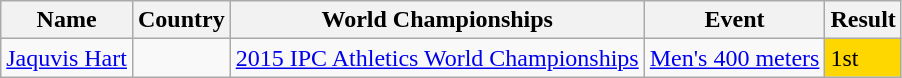<table class="wikitable sortable">
<tr>
<th>Name</th>
<th>Country</th>
<th>World Championships</th>
<th>Event</th>
<th>Result</th>
</tr>
<tr>
<td><a href='#'>Jaquvis Hart</a></td>
<td></td>
<td><a href='#'>2015 IPC Athletics World Championships</a></td>
<td><a href='#'>Men's 400 meters</a></td>
<td style="background: gold;">1st</td>
</tr>
</table>
